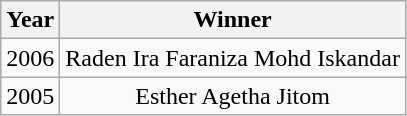<table class="wikitable" style="text-align:center">
<tr>
<th>Year</th>
<th>Winner</th>
</tr>
<tr>
<td>2006</td>
<td>Raden Ira Faraniza Mohd Iskandar</td>
</tr>
<tr>
<td>2005</td>
<td>Esther Agetha Jitom</td>
</tr>
</table>
